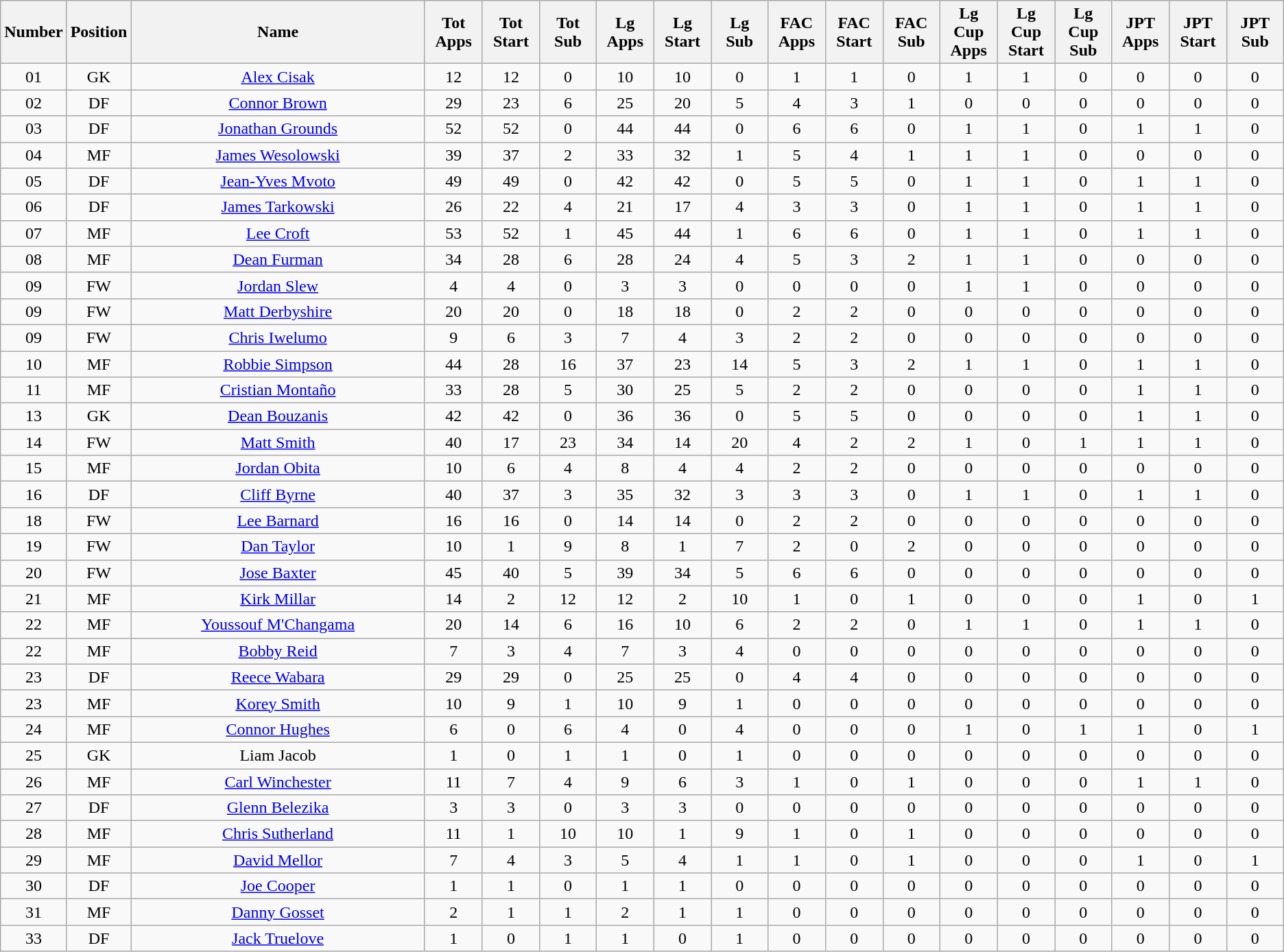<table class="wikitable sortable" style="text-align:center; height:100px; border: 1px solid darkgray">
<tr>
<th>Number</th>
<th>Position</th>
<th>Name</th>
<th>Tot<br>Apps</th>
<th>Tot<br>Start</th>
<th>Tot<br>Sub</th>
<th>Lg<br>Apps</th>
<th>Lg<br>Start</th>
<th>Lg<br>Sub</th>
<th>FAC<br>Apps</th>
<th>FAC<br>Start</th>
<th>FAC<br>Sub</th>
<th>Lg Cup<br>Apps</th>
<th>Lg Cup<br>Start</th>
<th>Lg Cup<br>Sub</th>
<th>JPT<br>Apps</th>
<th>JPT<br>Start</th>
<th>JPT<br>Sub</th>
</tr>
<tr>
<td width=50px>01</td>
<td width=50px>GK</td>
<td width=300px><a href='#'>Alex Cisak</a></td>
<td width=50px>12</td>
<td width=50px>12</td>
<td width=50px>0</td>
<td width=50px>10</td>
<td width=50px>10</td>
<td width=50px>0</td>
<td width=50px>1</td>
<td width=50px>1</td>
<td width=50px>0</td>
<td width=50px>1</td>
<td width=50px>1</td>
<td width=50px>0</td>
<td width=50px>0</td>
<td width=50px>0</td>
<td width=50px>0</td>
</tr>
<tr>
<td width=50px>02</td>
<td width=50px>DF</td>
<td width=300px><a href='#'>Connor Brown</a></td>
<td width=50px>29</td>
<td width=50px>23</td>
<td width=50px>6</td>
<td width=50px>25</td>
<td width=50px>20</td>
<td width=50px>5</td>
<td width=50px>4</td>
<td width=50px>3</td>
<td width=50px>1</td>
<td width=50px>0</td>
<td width=50px>0</td>
<td width=50px>0</td>
<td width=50px>0</td>
<td width=50px>0</td>
<td width=50px>0</td>
</tr>
<tr>
<td width=50px>03</td>
<td width=50px>DF</td>
<td width=300px><a href='#'>Jonathan Grounds</a></td>
<td width=50px>52</td>
<td width=50px>52</td>
<td width=50px>0</td>
<td width=50px>44</td>
<td width=50px>44</td>
<td width=50px>0</td>
<td width=50px>6</td>
<td width=50px>6</td>
<td width=50px>0</td>
<td width=50px>1</td>
<td width=50px>1</td>
<td width=50px>0</td>
<td width=50px>1</td>
<td width=50px>1</td>
<td width=50px>0</td>
</tr>
<tr>
<td width=50px>04</td>
<td width=50px>MF</td>
<td width=300px><a href='#'>James Wesolowski</a></td>
<td width=50px>39</td>
<td width=50px>37</td>
<td width=50px>2</td>
<td width=50px>33</td>
<td width=50px>32</td>
<td width=50px>1</td>
<td width=50px>5</td>
<td width=50px>4</td>
<td width=50px>1</td>
<td width=50px>1</td>
<td width=50px>1</td>
<td width=50px>0</td>
<td width=50px>0</td>
<td width=50px>0</td>
<td width=50px>0</td>
</tr>
<tr>
<td width=50px>05</td>
<td width=50px>DF</td>
<td width=300px><a href='#'>Jean-Yves Mvoto</a></td>
<td width=50px>49</td>
<td width=50px>49</td>
<td width=50px>0</td>
<td width=50px>42</td>
<td width=50px>42</td>
<td width=50px>0</td>
<td width=50px>5</td>
<td width=50px>5</td>
<td width=50px>0</td>
<td width=50px>1</td>
<td width=50px>1</td>
<td width=50px>0</td>
<td width=50px>1</td>
<td width=50px>1</td>
<td width=50px>0</td>
</tr>
<tr>
<td width=50px>06</td>
<td width=50px>DF</td>
<td width=300px><a href='#'>James Tarkowski</a></td>
<td width=50px>26</td>
<td width=50px>22</td>
<td width=50px>4</td>
<td width=50px>21</td>
<td width=50px>17</td>
<td width=50px>4</td>
<td width=50px>3</td>
<td width=50px>3</td>
<td width=50px>0</td>
<td width=50px>1</td>
<td width=50px>1</td>
<td width=50px>0</td>
<td width=50px>1</td>
<td width=50px>1</td>
<td width=50px>0</td>
</tr>
<tr>
<td width=50px>07</td>
<td width=50px>MF</td>
<td width=300px><a href='#'>Lee Croft</a></td>
<td width=50px>53</td>
<td width=50px>52</td>
<td width=50px>1</td>
<td width=50px>45</td>
<td width=50px>44</td>
<td width=50px>1</td>
<td width=50px>6</td>
<td width=50px>6</td>
<td width=50px>0</td>
<td width=50px>1</td>
<td width=50px>1</td>
<td width=50px>0</td>
<td width=50px>1</td>
<td width=50px>1</td>
<td width=50px>0</td>
</tr>
<tr>
<td width=50px>08</td>
<td width=50px>MF</td>
<td width=300px><a href='#'>Dean Furman</a></td>
<td width=50px>34</td>
<td width=50px>28</td>
<td width=50px>6</td>
<td width=50px>28</td>
<td width=50px>24</td>
<td width=50px>4</td>
<td width=50px>5</td>
<td width=50px>3</td>
<td width=50px>2</td>
<td width=50px>1</td>
<td width=50px>1</td>
<td width=50px>0</td>
<td width=50px>0</td>
<td width=50px>0</td>
<td width=50px>0</td>
</tr>
<tr>
<td width=50px>09</td>
<td width=50px>FW</td>
<td width=300px><a href='#'>Jordan Slew</a></td>
<td width=50px>4</td>
<td width=50px>4</td>
<td width=50px>0</td>
<td width=50px>3</td>
<td width=50px>3</td>
<td width=50px>0</td>
<td width=50px>0</td>
<td width=50px>0</td>
<td width=50px>0</td>
<td width=50px>1</td>
<td width=50px>1</td>
<td width=50px>0</td>
<td width=50px>0</td>
<td width=50px>0</td>
<td width=50px>0</td>
</tr>
<tr>
<td width=50px>09</td>
<td width=50px>FW</td>
<td width=300px><a href='#'>Matt Derbyshire</a></td>
<td width=50px>20</td>
<td width=50px>20</td>
<td width=50px>0</td>
<td width=50px>18</td>
<td width=50px>18</td>
<td width=50px>0</td>
<td width=50px>2</td>
<td width=50px>2</td>
<td width=50px>0</td>
<td width=50px>0</td>
<td width=50px>0</td>
<td width=50px>0</td>
<td width=50px>0</td>
<td width=50px>0</td>
<td width=50px>0</td>
</tr>
<tr>
<td width=50px>09</td>
<td width=50px>FW</td>
<td width=300px><a href='#'>Chris Iwelumo</a></td>
<td width=50px>9</td>
<td width=50px>6</td>
<td width=50px>3</td>
<td width=50px>7</td>
<td width=50px>4</td>
<td width=50px>3</td>
<td width=50px>2</td>
<td width=50px>2</td>
<td width=50px>0</td>
<td width=50px>0</td>
<td width=50px>0</td>
<td width=50px>0</td>
<td width=50px>0</td>
<td width=50px>0</td>
<td width=50px>0</td>
</tr>
<tr>
<td width=50px>10</td>
<td width=50px>MF</td>
<td width=300px><a href='#'>Robbie Simpson</a></td>
<td width=50px>44</td>
<td width=50px>28</td>
<td width=50px>16</td>
<td width=50px>37</td>
<td width=50px>23</td>
<td width=50px>14</td>
<td width=50px>5</td>
<td width=50px>3</td>
<td width=50px>2</td>
<td width=50px>1</td>
<td width=50px>1</td>
<td width=50px>0</td>
<td width=50px>1</td>
<td width=50px>1</td>
<td width=50px>0</td>
</tr>
<tr>
<td width=50px>11</td>
<td width=50px>MF</td>
<td width=300px><a href='#'>Cristian Montaño</a></td>
<td width=50px>33</td>
<td width=50px>28</td>
<td width=50px>5</td>
<td width=50px>30</td>
<td width=50px>25</td>
<td width=50px>5</td>
<td width=50px>2</td>
<td width=50px>2</td>
<td width=50px>0</td>
<td width=50px>0</td>
<td width=50px>0</td>
<td width=50px>0</td>
<td width=50px>1</td>
<td width=50px>1</td>
<td width=50px>0</td>
</tr>
<tr>
<td width=50px>13</td>
<td width=50px>GK</td>
<td width=300px><a href='#'>Dean Bouzanis</a></td>
<td width=50px>42</td>
<td width=50px>42</td>
<td width=50px>0</td>
<td width=50px>36</td>
<td width=50px>36</td>
<td width=50px>0</td>
<td width=50px>5</td>
<td width=50px>5</td>
<td width=50px>0</td>
<td width=50px>0</td>
<td width=50px>0</td>
<td width=50px>0</td>
<td width=50px>1</td>
<td width=50px>1</td>
<td width=50px>0</td>
</tr>
<tr>
<td width=50px>14</td>
<td width=50px>FW</td>
<td width=300px><a href='#'>Matt Smith</a></td>
<td width=50px>40</td>
<td width=50px>17</td>
<td width=50px>23</td>
<td width=50px>34</td>
<td width=50px>14</td>
<td width=50px>20</td>
<td width=50px>4</td>
<td width=50px>2</td>
<td width=50px>2</td>
<td width=50px>1</td>
<td width=50px>0</td>
<td width=50px>1</td>
<td width=50px>1</td>
<td width=50px>1</td>
<td width=50px>0</td>
</tr>
<tr>
<td width=50px>15</td>
<td width=50px>MF</td>
<td width=300px><a href='#'>Jordan Obita</a></td>
<td width=50px>10</td>
<td width=50px>6</td>
<td width=50px>4</td>
<td width=50px>8</td>
<td width=50px>4</td>
<td width=50px>4</td>
<td width=50px>2</td>
<td width=50px>2</td>
<td width=50px>0</td>
<td width=50px>0</td>
<td width=50px>0</td>
<td width=50px>0</td>
<td width=50px>0</td>
<td width=50px>0</td>
<td width=50px>0</td>
</tr>
<tr>
<td width=50px>16</td>
<td width=50px>DF</td>
<td width=300px><a href='#'>Cliff Byrne</a></td>
<td width=50px>40</td>
<td width=50px>37</td>
<td width=50px>3</td>
<td width=50px>35</td>
<td width=50px>32</td>
<td width=50px>3</td>
<td width=50px>3</td>
<td width=50px>3</td>
<td width=50px>0</td>
<td width=50px>1</td>
<td width=50px>1</td>
<td width=50px>0</td>
<td width=50px>1</td>
<td width=50px>1</td>
<td width=50px>0</td>
</tr>
<tr>
<td width=50px>18</td>
<td width=50px>FW</td>
<td width=300px><a href='#'>Lee Barnard</a></td>
<td width=50px>16</td>
<td width=50px>16</td>
<td width=50px>0</td>
<td width=50px>14</td>
<td width=50px>14</td>
<td width=50px>0</td>
<td width=50px>2</td>
<td width=50px>2</td>
<td width=50px>0</td>
<td width=50px>0</td>
<td width=50px>0</td>
<td width=50px>0</td>
<td width=50px>0</td>
<td width=50px>0</td>
<td width=50px>0</td>
</tr>
<tr>
<td width=50px>19</td>
<td width=50px>FW</td>
<td width=300px><a href='#'>Dan Taylor</a></td>
<td width=50px>10</td>
<td width=50px>1</td>
<td width=50px>9</td>
<td width=50px>8</td>
<td width=50px>1</td>
<td width=50px>7</td>
<td width=50px>2</td>
<td width=50px>0</td>
<td width=50px>2</td>
<td width=50px>0</td>
<td width=50px>0</td>
<td width=50px>0</td>
<td width=50px>0</td>
<td width=50px>0</td>
<td width=50px>0</td>
</tr>
<tr>
<td width=50px>20</td>
<td width=50px>FW</td>
<td width=300px><a href='#'>Jose Baxter</a></td>
<td width=50px>45</td>
<td width=50px>40</td>
<td width=50px>5</td>
<td width=50px>39</td>
<td width=50px>34</td>
<td width=50px>5</td>
<td width=50px>6</td>
<td width=50px>6</td>
<td width=50px>0</td>
<td width=50px>0</td>
<td width=50px>0</td>
<td width=50px>0</td>
<td width=50px>0</td>
<td width=50px>0</td>
<td width=50px>0</td>
</tr>
<tr>
<td width=50px>21</td>
<td width=50px>MF</td>
<td width=300px><a href='#'>Kirk Millar</a></td>
<td width=50px>14</td>
<td width=50px>2</td>
<td width=50px>12</td>
<td width=50px>12</td>
<td width=50px>2</td>
<td width=50px>10</td>
<td width=50px>1</td>
<td width=50px>0</td>
<td width=50px>1</td>
<td width=50px>0</td>
<td width=50px>0</td>
<td width=50px>0</td>
<td width=50px>1</td>
<td width=50px>0</td>
<td width=50px>1</td>
</tr>
<tr>
<td width=50px>22</td>
<td width=50px>MF</td>
<td width=300px><a href='#'>Youssouf M'Changama</a></td>
<td width=50px>20</td>
<td width=50px>14</td>
<td width=50px>6</td>
<td width=50px>16</td>
<td width=50px>10</td>
<td width=50px>6</td>
<td width=50px>2</td>
<td width=50px>2</td>
<td width=50px>0</td>
<td width=50px>1</td>
<td width=50px>1</td>
<td width=50px>0</td>
<td width=50px>1</td>
<td width=50px>1</td>
<td width=50px>0</td>
</tr>
<tr>
<td width=50px>22</td>
<td width=50px>MF</td>
<td width=300px><a href='#'>Bobby Reid</a></td>
<td width=50px>7</td>
<td width=50px>3</td>
<td width=50px>4</td>
<td width=50px>7</td>
<td width=50px>3</td>
<td width=50px>4</td>
<td width=50px>0</td>
<td width=50px>0</td>
<td width=50px>0</td>
<td width=50px>0</td>
<td width=50px>0</td>
<td width=50px>0</td>
<td width=50px>0</td>
<td width=50px>0</td>
<td width=50px>0</td>
</tr>
<tr>
<td width=50px>23</td>
<td width=50px>DF</td>
<td width=300px><a href='#'>Reece Wabara</a></td>
<td width=50px>29</td>
<td width=50px>29</td>
<td width=50px>0</td>
<td width=50px>25</td>
<td width=50px>25</td>
<td width=50px>0</td>
<td width=50px>4</td>
<td width=50px>4</td>
<td width=50px>0</td>
<td width=50px>0</td>
<td width=50px>0</td>
<td width=50px>0</td>
<td width=50px>0</td>
<td width=50px>0</td>
<td width=50px>0</td>
</tr>
<tr>
<td width=50px>23</td>
<td width=50px>MF</td>
<td width=300px><a href='#'>Korey Smith</a></td>
<td width=50px>10</td>
<td width=50px>9</td>
<td width=50px>1</td>
<td width=50px>10</td>
<td width=50px>9</td>
<td width=50px>1</td>
<td width=50px>0</td>
<td width=50px>0</td>
<td width=50px>0</td>
<td width=50px>0</td>
<td width=50px>0</td>
<td width=50px>0</td>
<td width=50px>0</td>
<td width=50px>0</td>
<td width=50px>0</td>
</tr>
<tr>
<td width=50px>24</td>
<td width=50px>MF</td>
<td width=300px><a href='#'>Connor Hughes</a></td>
<td width=50px>6</td>
<td width=50px>0</td>
<td width=50px>6</td>
<td width=50px>4</td>
<td width=50px>0</td>
<td width=50px>4</td>
<td width=50px>0</td>
<td width=50px>0</td>
<td width=50px>0</td>
<td width=50px>1</td>
<td width=50px>0</td>
<td width=50px>1</td>
<td width=50px>1</td>
<td width=50px>0</td>
<td width=50px>1</td>
</tr>
<tr>
<td width=50px>25</td>
<td width=50px>GK</td>
<td width=300px>Liam Jacob</td>
<td width=50px>1</td>
<td width=50px>0</td>
<td width=50px>1</td>
<td width=50px>1</td>
<td width=50px>0</td>
<td width=50px>1</td>
<td width=50px>0</td>
<td width=50px>0</td>
<td width=50px>0</td>
<td width=50px>0</td>
<td width=50px>0</td>
<td width=50px>0</td>
<td width=50px>0</td>
<td width=50px>0</td>
<td width=50px>0</td>
</tr>
<tr>
<td width=50px>26</td>
<td width=50px>MF</td>
<td width=300px><a href='#'>Carl Winchester</a></td>
<td width=50px>11</td>
<td width=50px>7</td>
<td width=50px>4</td>
<td width=50px>9</td>
<td width=50px>6</td>
<td width=50px>3</td>
<td width=50px>1</td>
<td width=50px>0</td>
<td width=50px>1</td>
<td width=50px>0</td>
<td width=50px>0</td>
<td width=50px>0</td>
<td width=50px>1</td>
<td width=50px>1</td>
<td width=50px>0</td>
</tr>
<tr>
<td width=50px>27</td>
<td width=50px>DF</td>
<td width=300px><a href='#'>Glenn Belezika</a></td>
<td width=50px>3</td>
<td width=50px>3</td>
<td width=50px>0</td>
<td width=50px>3</td>
<td width=50px>3</td>
<td width=50px>0</td>
<td width=50px>0</td>
<td width=50px>0</td>
<td width=50px>0</td>
<td width=50px>0</td>
<td width=50px>0</td>
<td width=50px>0</td>
<td width=50px>0</td>
<td width=50px>0</td>
<td width=50px>0</td>
</tr>
<tr>
<td width=50px>28</td>
<td width=50px>MF</td>
<td width=300px><a href='#'>Chris Sutherland</a></td>
<td width=50px>11</td>
<td width=50px>1</td>
<td width=50px>10</td>
<td width=50px>10</td>
<td width=50px>1</td>
<td width=50px>9</td>
<td width=50px>1</td>
<td width=50px>0</td>
<td width=50px>1</td>
<td width=50px>0</td>
<td width=50px>0</td>
<td width=50px>0</td>
<td width=50px>0</td>
<td width=50px>0</td>
<td width=50px>0</td>
</tr>
<tr>
<td width=50px>29</td>
<td width=50px>MF</td>
<td width=300px><a href='#'>David Mellor</a></td>
<td width=50px>7</td>
<td width=50px>4</td>
<td width=50px>3</td>
<td width=50px>5</td>
<td width=50px>4</td>
<td width=50px>1</td>
<td width=50px>1</td>
<td width=50px>0</td>
<td width=50px>1</td>
<td width=50px>0</td>
<td width=50px>0</td>
<td width=50px>0</td>
<td width=50px>1</td>
<td width=50px>0</td>
<td width=50px>1</td>
</tr>
<tr>
<td width=50px>30</td>
<td width=50px>DF</td>
<td width=300px><a href='#'>Joe Cooper</a></td>
<td width=50px>1</td>
<td width=50px>1</td>
<td width=50px>0</td>
<td width=50px>1</td>
<td width=50px>1</td>
<td width=50px>0</td>
<td width=50px>0</td>
<td width=50px>0</td>
<td width=50px>0</td>
<td width=50px>0</td>
<td width=50px>0</td>
<td width=50px>0</td>
<td width=50px>0</td>
<td width=50px>0</td>
<td width=50px>0</td>
</tr>
<tr>
<td width=50px>31</td>
<td width=50px>MF</td>
<td width=300px><a href='#'>Danny Gosset</a></td>
<td width=50px>2</td>
<td width=50px>1</td>
<td width=50px>1</td>
<td width=50px>2</td>
<td width=50px>1</td>
<td width=50px>1</td>
<td width=50px>0</td>
<td width=50px>0</td>
<td width=50px>0</td>
<td width=50px>0</td>
<td width=50px>0</td>
<td width=50px>0</td>
<td width=50px>0</td>
<td width=50px>0</td>
<td width=50px>0</td>
</tr>
<tr>
<td width=50px>33</td>
<td width=50px>DF</td>
<td width=300px><a href='#'>Jack Truelove</a></td>
<td width=50px>1</td>
<td width=50px>0</td>
<td width=50px>1</td>
<td width=50px>1</td>
<td width=50px>0</td>
<td width=50px>1</td>
<td width=50px>0</td>
<td width=50px>0</td>
<td width=50px>0</td>
<td width=50px>0</td>
<td width=50px>0</td>
<td width=50px>0</td>
<td width=50px>0</td>
<td width=50px>0</td>
<td width=50px>0</td>
</tr>
</table>
